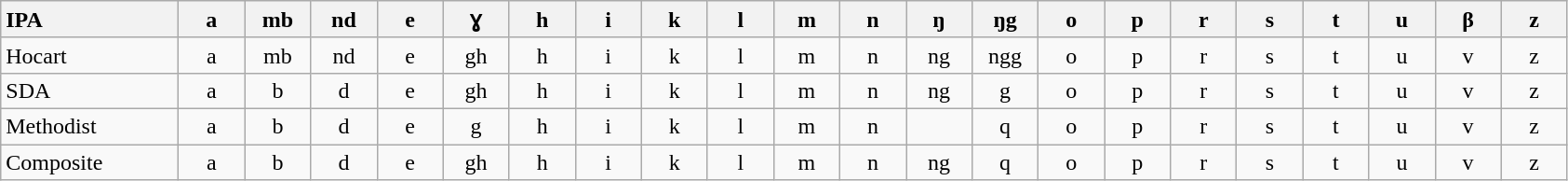<table class="wikitable" style="text-align: center;">
<tr>
<th scope="col" style="text-align: left; width:120px;">IPA</th>
<th scope="col" style="width:40px;">a</th>
<th scope="col" style="width:40px;">mb</th>
<th scope="col" style="width:40px;">nd</th>
<th scope="col" style="width:40px;">e</th>
<th scope="col" style="width:40px;">ɣ</th>
<th scope="col" style="width:40px;">h</th>
<th scope="col" style="width:40px;">i</th>
<th scope="col" style="width:40px;">k</th>
<th scope="col" style="width:40px;">l</th>
<th scope="col" style="width:40px;">m</th>
<th scope="col" style="width:40px;">n</th>
<th scope="col" style="width:40px;">ŋ</th>
<th scope="col" style="width:40px;">ŋg</th>
<th scope="col" style="width:40px;">o</th>
<th scope="col" style="width:40px;">p</th>
<th scope="col" style="width:40px;">r</th>
<th scope="col" style="width:40px;">s</th>
<th scope="col" style="width:40px;">t</th>
<th scope="col" style="width:40px;">u</th>
<th scope="col" style="width:40px;">β</th>
<th scope="col" style="width:40px;">z</th>
</tr>
<tr>
<td style="text-align: left;">Hocart</td>
<td>a</td>
<td>mb</td>
<td>nd</td>
<td>e</td>
<td>gh</td>
<td>h</td>
<td>i</td>
<td>k</td>
<td>l</td>
<td>m</td>
<td>n</td>
<td>ng</td>
<td>ngg</td>
<td>o</td>
<td>p</td>
<td>r</td>
<td>s</td>
<td>t</td>
<td>u</td>
<td>v</td>
<td>z</td>
</tr>
<tr>
<td style="text-align: left;">SDA</td>
<td>a</td>
<td>b</td>
<td>d</td>
<td>e</td>
<td>gh</td>
<td>h</td>
<td>i</td>
<td>k</td>
<td>l</td>
<td>m</td>
<td>n</td>
<td>ng</td>
<td>g</td>
<td>o</td>
<td>p</td>
<td>r</td>
<td>s</td>
<td>t</td>
<td>u</td>
<td>v</td>
<td>z</td>
</tr>
<tr>
<td style="text-align: left;">Methodist</td>
<td>a</td>
<td>b</td>
<td>d</td>
<td>e</td>
<td>g</td>
<td>h</td>
<td>i</td>
<td>k</td>
<td>l</td>
<td>m</td>
<td>n</td>
<td></td>
<td>q</td>
<td>o</td>
<td>p</td>
<td>r</td>
<td>s</td>
<td>t</td>
<td>u</td>
<td>v</td>
<td>z</td>
</tr>
<tr>
<td style="text-align: left;">Composite</td>
<td>a</td>
<td>b</td>
<td>d</td>
<td>e</td>
<td>gh</td>
<td>h</td>
<td>i</td>
<td>k</td>
<td>l</td>
<td>m</td>
<td>n</td>
<td>ng</td>
<td>q</td>
<td>o</td>
<td>p</td>
<td>r</td>
<td>s</td>
<td>t</td>
<td>u</td>
<td>v</td>
<td>z</td>
</tr>
</table>
